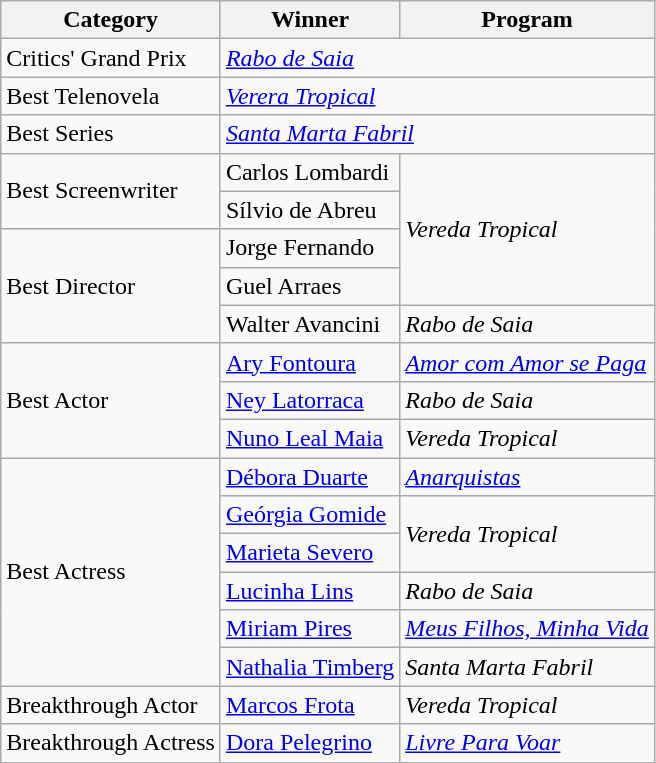<table class="wikitable">
<tr>
<th>Category</th>
<th>Winner</th>
<th>Program</th>
</tr>
<tr>
<td>Critics' Grand Prix</td>
<td colspan="2"><em><a href='#'>Rabo de Saia</a></em></td>
</tr>
<tr>
<td>Best Telenovela</td>
<td colspan="2"><em><a href='#'>Verera Tropical</a></em></td>
</tr>
<tr>
<td>Best Series</td>
<td colspan="2"><em><a href='#'>Santa Marta Fabril</a></em></td>
</tr>
<tr>
<td rowspan="2">Best Screenwriter</td>
<td>Carlos Lombardi</td>
<td rowspan="4"><em>Vereda Tropical</em></td>
</tr>
<tr>
<td>Sílvio de Abreu</td>
</tr>
<tr>
<td rowspan="3">Best Director</td>
<td>Jorge Fernando</td>
</tr>
<tr>
<td>Guel Arraes</td>
</tr>
<tr>
<td>Walter Avancini</td>
<td><em>Rabo de Saia</em></td>
</tr>
<tr>
<td rowspan="3">Best Actor</td>
<td><a href='#'>Ary Fontoura</a></td>
<td><em><a href='#'>Amor com Amor se Paga</a></em></td>
</tr>
<tr>
<td><a href='#'>Ney Latorraca</a></td>
<td><em>Rabo de Saia</em></td>
</tr>
<tr>
<td><a href='#'>Nuno Leal Maia</a></td>
<td><em>Vereda Tropical</em></td>
</tr>
<tr>
<td rowspan="6">Best Actress</td>
<td><a href='#'>Débora Duarte</a></td>
<td><em><a href='#'>Anarquistas</a></em></td>
</tr>
<tr>
<td><a href='#'>Geórgia Gomide</a></td>
<td rowspan="2"><em>Vereda Tropical</em></td>
</tr>
<tr>
<td><a href='#'>Marieta Severo</a></td>
</tr>
<tr>
<td><a href='#'>Lucinha Lins</a></td>
<td><em>Rabo de Saia</em></td>
</tr>
<tr>
<td><a href='#'>Miriam Pires</a></td>
<td><em><a href='#'>Meus Filhos, Minha Vida</a></em></td>
</tr>
<tr>
<td><a href='#'>Nathalia Timberg</a></td>
<td><em>Santa Marta Fabril</em></td>
</tr>
<tr>
<td>Breakthrough Actor</td>
<td><a href='#'>Marcos Frota</a></td>
<td><em>Vereda Tropical</em></td>
</tr>
<tr>
<td>Breakthrough Actress</td>
<td><a href='#'>Dora Pelegrino</a></td>
<td><em><a href='#'>Livre Para Voar</a></em></td>
</tr>
</table>
